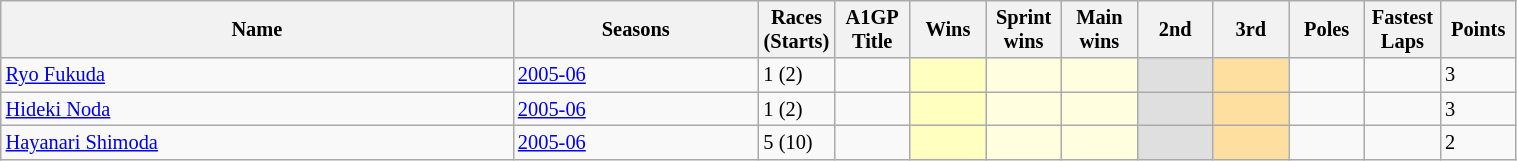<table class="wikitable sortable" style="font-size: 85%" width="80%">
<tr>
<th>Name</th>
<th>Seasons</th>
<th width="5%">Races<br>(Starts)</th>
<th width="5%">A1GP Title</th>
<th width="5%">Wins</th>
<th width="5%">Sprint<br>wins</th>
<th width="5%">Main<br>wins</th>
<th width="5%">2nd</th>
<th width="5%">3rd</th>
<th width="5%">Poles</th>
<th width="5%">Fastest<br>Laps</th>
<th width="5%">Points</th>
</tr>
<tr>
<td><a href='#'>Ryo Fukuda</a></td>
<td><a href='#'>2005-06</a></td>
<td>1 (2)</td>
<td></td>
<td style="background:#FFFFBF;"></td>
<td style="background:#FFFFDF;"></td>
<td style="background:#FFFFDF;"></td>
<td style="background:#DFDFDF;"></td>
<td style="background:#FFDF9F;"></td>
<td></td>
<td></td>
<td>3</td>
</tr>
<tr>
<td><a href='#'>Hideki Noda</a></td>
<td><a href='#'>2005-06</a></td>
<td>1 (2)</td>
<td></td>
<td style="background:#FFFFBF;"></td>
<td style="background:#FFFFDF;"></td>
<td style="background:#FFFFDF;"></td>
<td style="background:#DFDFDF;"></td>
<td style="background:#FFDF9F;"></td>
<td></td>
<td></td>
<td>3</td>
</tr>
<tr>
<td><a href='#'>Hayanari Shimoda</a></td>
<td><a href='#'>2005-06</a></td>
<td>5 (10)</td>
<td></td>
<td style="background:#FFFFBF;"></td>
<td style="background:#FFFFDF;"></td>
<td style="background:#FFFFDF;"></td>
<td style="background:#DFDFDF;"></td>
<td style="background:#FFDF9F;"></td>
<td></td>
<td></td>
<td>2</td>
</tr>
</table>
